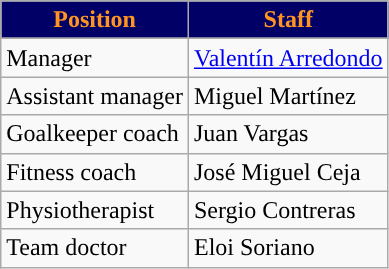<table class="wikitable">
<tr>
<th style=background-color:#000066;color:#FF9421>Position</th>
<th style=background-color:#000066;color:#FF9421>Staff</th>
</tr>
<tr>
</tr>
<tr>
<td>Manager</td>
<td> <a href='#'>Valentín Arredondo</a></td>
</tr>
<tr>
<td>Assistant manager</td>
<td> Miguel Martínez</td>
</tr>
<tr>
<td>Goalkeeper coach</td>
<td>  Juan Vargas</td>
</tr>
<tr>
<td>Fitness coach</td>
<td> José Miguel Ceja</td>
</tr>
<tr>
<td>Physiotherapist</td>
<td> Sergio Contreras</td>
</tr>
<tr>
<td>Team doctor</td>
<td> Eloi Soriano</td>
</tr>
</table>
